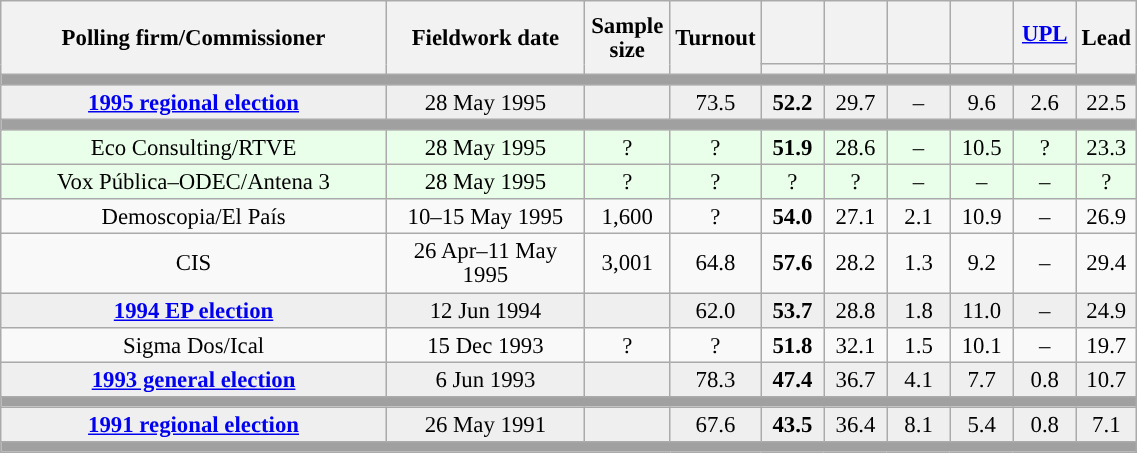<table class="wikitable collapsible collapsed" style="text-align:center; font-size:95%; line-height:16px;">
<tr style="height:42px;">
<th style="width:250px;" rowspan="2">Polling firm/Commissioner</th>
<th style="width:125px;" rowspan="2">Fieldwork date</th>
<th style="width:50px;" rowspan="2">Sample size</th>
<th style="width:45px;" rowspan="2">Turnout</th>
<th style="width:35px;"></th>
<th style="width:35px;"></th>
<th style="width:35px;"></th>
<th style="width:35px;"></th>
<th style="width:35px;"><a href='#'>UPL</a></th>
<th style="width:30px;" rowspan="2">Lead</th>
</tr>
<tr>
<th style="color:inherit;background:"></th>
<th style="color:inherit;background:"></th>
<th style="color:inherit;background:"></th>
<th style="color:inherit;background:"></th>
<th style="color:inherit;background:"></th>
</tr>
<tr>
<td colspan="10" style="background:#A0A0A0"></td>
</tr>
<tr style="background:#EFEFEF;">
<td><strong><a href='#'>1995 regional election</a></strong></td>
<td>28 May 1995</td>
<td></td>
<td>73.5</td>
<td><strong>52.2</strong><br></td>
<td>29.7<br></td>
<td>–</td>
<td>9.6<br></td>
<td>2.6<br></td>
<td style="background:">22.5</td>
</tr>
<tr>
<td colspan="10" style="background:#A0A0A0"></td>
</tr>
<tr style="background:#EAFFEA;">
<td>Eco Consulting/RTVE</td>
<td>28 May 1995</td>
<td>?</td>
<td>?</td>
<td><strong>51.9</strong><br></td>
<td>28.6<br></td>
<td>–</td>
<td>10.5<br></td>
<td>?<br></td>
<td style="background:">23.3</td>
</tr>
<tr style="background:#EAFFEA;">
<td>Vox Pública–ODEC/Antena 3</td>
<td>28 May 1995</td>
<td>?</td>
<td>?</td>
<td>?<br></td>
<td>?<br></td>
<td>–</td>
<td>–</td>
<td>–</td>
<td style="background:">?</td>
</tr>
<tr>
<td>Demoscopia/El País</td>
<td>10–15 May 1995</td>
<td>1,600</td>
<td>?</td>
<td><strong>54.0</strong><br></td>
<td>27.1<br></td>
<td>2.1<br></td>
<td>10.9<br></td>
<td>–</td>
<td style="background:">26.9</td>
</tr>
<tr>
<td>CIS</td>
<td>26 Apr–11 May 1995</td>
<td>3,001</td>
<td>64.8</td>
<td><strong>57.6</strong></td>
<td>28.2</td>
<td>1.3</td>
<td>9.2</td>
<td>–</td>
<td style="background:">29.4</td>
</tr>
<tr style="background:#EFEFEF;">
<td><strong><a href='#'>1994 EP election</a></strong></td>
<td>12 Jun 1994</td>
<td></td>
<td>62.0</td>
<td><strong>53.7</strong><br></td>
<td>28.8<br></td>
<td>1.8<br></td>
<td>11.0<br></td>
<td>–</td>
<td style="background:">24.9</td>
</tr>
<tr>
<td>Sigma Dos/Ical</td>
<td>15 Dec 1993</td>
<td>?</td>
<td>?</td>
<td><strong>51.8</strong><br></td>
<td>32.1<br></td>
<td>1.5<br></td>
<td>10.1<br></td>
<td>–</td>
<td style="background:">19.7</td>
</tr>
<tr style="background:#EFEFEF;">
<td><strong><a href='#'>1993 general election</a></strong></td>
<td>6 Jun 1993</td>
<td></td>
<td>78.3</td>
<td><strong>47.4</strong><br></td>
<td>36.7<br></td>
<td>4.1<br></td>
<td>7.7<br></td>
<td>0.8<br></td>
<td style="background:">10.7</td>
</tr>
<tr>
<td colspan="10" style="background:#A0A0A0"></td>
</tr>
<tr style="background:#EFEFEF;">
<td><strong><a href='#'>1991 regional election</a></strong></td>
<td>26 May 1991</td>
<td></td>
<td>67.6</td>
<td><strong>43.5</strong><br></td>
<td>36.4<br></td>
<td>8.1<br></td>
<td>5.4<br></td>
<td>0.8<br></td>
<td style="background:">7.1</td>
</tr>
<tr>
<td colspan="10" style="background:#A0A0A0"></td>
</tr>
</table>
